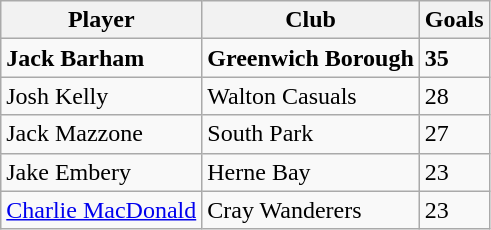<table class="wikitable">
<tr>
<th>Player</th>
<th>Club</th>
<th>Goals</th>
</tr>
<tr>
<td><strong>Jack Barham</strong></td>
<td><strong>Greenwich Borough</strong></td>
<td><strong>35</strong></td>
</tr>
<tr>
<td>Josh Kelly</td>
<td>Walton Casuals</td>
<td>28</td>
</tr>
<tr>
<td>Jack Mazzone</td>
<td>South Park</td>
<td>27</td>
</tr>
<tr>
<td>Jake Embery</td>
<td>Herne Bay</td>
<td>23</td>
</tr>
<tr>
<td><a href='#'>Charlie MacDonald</a></td>
<td>Cray Wanderers</td>
<td>23</td>
</tr>
</table>
